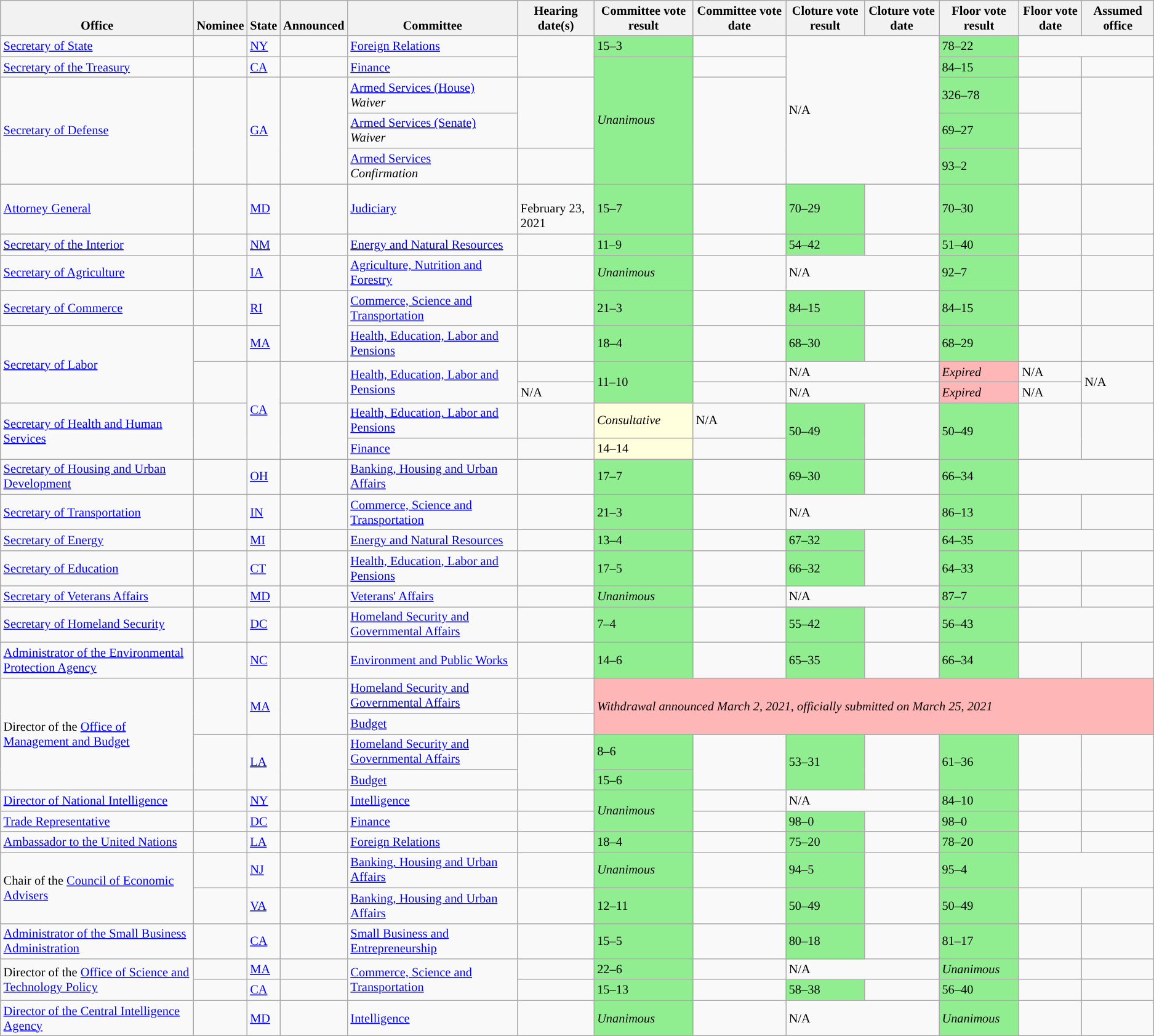<table class="sortable wikitable" style="font-size: 85%;">
<tr style="vertical-align:bottom;">
<th>Office</th>
<th>Nominee</th>
<th>State</th>
<th>Announced</th>
<th>Committee</th>
<th>Hearing date(s)</th>
<th>Committee vote result</th>
<th>Committee vote date</th>
<th>Cloture vote result</th>
<th>Cloture vote date</th>
<th>Floor vote result</th>
<th>Floor vote date</th>
<th>Assumed office</th>
</tr>
<tr>
<td><a href='#'>Secretary of State</a></td>
<td></td>
<td><a href='#'>NY</a></td>
<td></td>
<td><a href='#'>Foreign Relations</a></td>
<td rowspan="2"></td>
<td style="background: #90EE90;">15–3</td>
<td></td>
<td colspan="2" rowspan="5">N/A</td>
<td style="background: #90EE90;">78–22</td>
<td colspan="2"></td>
</tr>
<tr>
<td><a href='#'>Secretary of the Treasury</a></td>
<td></td>
<td><a href='#'>CA</a></td>
<td></td>
<td><a href='#'>Finance</a></td>
<td rowspan="4" style="background: #90EE90;"><em>Unanimous</em></td>
<td></td>
<td style="background: #90EE90;">84–15</td>
<td></td>
<td></td>
</tr>
<tr>
<td rowspan=3><a href='#'>Secretary of Defense</a></td>
<td rowspan=3></td>
<td rowspan=3><a href='#'>GA</a></td>
<td rowspan=3></td>
<td><a href='#'>Armed Services (House)</a><br><em>Waiver</em></td>
<td rowspan="2"></td>
<td rowspan="3"></td>
<td style="background: #90EE90;">326–78</td>
<td></td>
<td rowspan=3></td>
</tr>
<tr>
<td><a href='#'>Armed Services (Senate)</a><br><em>Waiver</em></td>
<td style="background: #90EE90;">69–27</td>
<td></td>
</tr>
<tr>
<td><a href='#'>Armed Services</a><br><em>Confirmation</em></td>
<td></td>
<td style="background: #90EE90;">93–2</td>
<td></td>
</tr>
<tr>
<td><a href='#'>Attorney General</a></td>
<td></td>
<td><a href='#'>MD</a></td>
<td></td>
<td><a href='#'>Judiciary</a></td>
<td><br>February 23, 2021</td>
<td style="background: #90EE90;">15–7</td>
<td></td>
<td style="background: #90EE90;">70–29</td>
<td></td>
<td style="background: #90EE90;">70–30</td>
<td></td>
<td></td>
</tr>
<tr>
<td><a href='#'>Secretary of the Interior</a></td>
<td></td>
<td><a href='#'>NM</a></td>
<td></td>
<td><a href='#'>Energy and Natural Resources</a></td>
<td></td>
<td style="background: #90EE90;">11–9</td>
<td></td>
<td style="background: #90EE90;">54–42</td>
<td></td>
<td style="background: #90EE90;">51–40</td>
<td></td>
<td></td>
</tr>
<tr>
<td><a href='#'>Secretary of Agriculture</a></td>
<td></td>
<td><a href='#'>IA</a></td>
<td></td>
<td><a href='#'>Agriculture, Nutrition and Forestry</a></td>
<td></td>
<td style="background: #90EE90;"><em>Unanimous</em></td>
<td></td>
<td colspan="2">N/A</td>
<td style="background: #90EE90;">92–7</td>
<td></td>
<td></td>
</tr>
<tr>
<td><a href='#'>Secretary of Commerce</a></td>
<td></td>
<td><a href='#'>RI</a></td>
<td rowspan="2"></td>
<td><a href='#'>Commerce, Science and Transportation</a></td>
<td></td>
<td style="background: #90EE90;">21–3</td>
<td></td>
<td style="background: #90EE90;">84–15</td>
<td></td>
<td style="background: #90EE90;">84–15</td>
<td></td>
<td></td>
</tr>
<tr>
<td rowspan=3><a href='#'>Secretary of Labor</a></td>
<td></td>
<td><a href='#'>MA</a></td>
<td><a href='#'>Health, Education, Labor and Pensions</a></td>
<td></td>
<td style="background: #90EE90;">18–4</td>
<td></td>
<td style="background: #90EE90;">68–30</td>
<td></td>
<td style="background: #90EE90;">68–29</td>
<td></td>
<td></td>
</tr>
<tr>
<td rowspan=2></td>
<td rowspan="4"><a href='#'>CA</a></td>
<td rowspan=2></td>
<td rowspan=2><a href='#'>Health, Education, Labor and Pensions</a></td>
<td></td>
<td rowspan="2" style="background: #90EE90 ">11–10</td>
<td></td>
<td colspan="2">N/A</td>
<td style="background-color:#FFB6B6"><em>Expired</em></td>
<td>N/A</td>
<td rowspan=2>N/A</td>
</tr>
<tr>
<td>N/A</td>
<td></td>
<td colspan="2">N/A</td>
<td style="background-color:#FFB6B6"><em>Expired</em></td>
<td>N/A</td>
</tr>
<tr>
<td rowspan=2><a href='#'>Secretary of Health and Human Services</a></td>
<td rowspan=2></td>
<td rowspan=2></td>
<td><a href='#'>Health, Education, Labor and Pensions</a></td>
<td></td>
<td style="background: #FFD"><em>Consultative</em></td>
<td>N/A</td>
<td rowspan=2 style="background: #90EE90;">50–49</td>
<td rowspan=2></td>
<td rowspan=2 style="background: #90EE90;">50–49</td>
<td rowspan=2></td>
<td rowspan=2></td>
</tr>
<tr>
<td><a href='#'>Finance</a></td>
<td></td>
<td style="background: #FFD">14–14</td>
<td></td>
</tr>
<tr>
<td><a href='#'>Secretary of Housing and Urban Development</a></td>
<td></td>
<td><a href='#'>OH</a></td>
<td></td>
<td><a href='#'>Banking, Housing and Urban Affairs</a></td>
<td></td>
<td style="background: #90EE90;">17–7</td>
<td></td>
<td style="background: #90EE90;">69–30</td>
<td></td>
<td style="background: #90EE90;">66–34</td>
<td colspan="2"></td>
</tr>
<tr>
<td><a href='#'>Secretary of Transportation</a></td>
<td></td>
<td><a href='#'>IN</a></td>
<td></td>
<td><a href='#'>Commerce, Science and Transportation</a></td>
<td></td>
<td style="background: #90EE90;">21–3</td>
<td></td>
<td colspan="2">N/A</td>
<td style="background: #90EE90;">86–13</td>
<td></td>
<td></td>
</tr>
<tr>
<td><a href='#'>Secretary of Energy</a></td>
<td></td>
<td><a href='#'>MI</a></td>
<td></td>
<td><a href='#'>Energy and Natural Resources</a></td>
<td></td>
<td style="background: #90EE90;">13–4</td>
<td></td>
<td style="background: #90EE90;">67–32</td>
<td rowspan="2"></td>
<td style="background: #90EE90;">64–35</td>
<td colspan="2"></td>
</tr>
<tr>
<td><a href='#'>Secretary of Education</a></td>
<td></td>
<td><a href='#'>CT</a></td>
<td></td>
<td><a href='#'>Health, Education, Labor and Pensions</a></td>
<td></td>
<td style="background: #90EE90;">17–5</td>
<td></td>
<td style="background: #90EE90;">66–32</td>
<td style="background: #90EE90;">64–33</td>
<td></td>
<td></td>
</tr>
<tr>
<td><a href='#'>Secretary of Veterans Affairs</a></td>
<td></td>
<td><a href='#'>MD</a></td>
<td></td>
<td><a href='#'>Veterans' Affairs</a></td>
<td></td>
<td style="background: #90EE90;"><em>Unanimous</em></td>
<td></td>
<td colspan="2">N/A</td>
<td style="background: #90EE90;">87–7</td>
<td></td>
<td></td>
</tr>
<tr>
<td><a href='#'>Secretary of Homeland Security</a></td>
<td></td>
<td><a href='#'>DC</a></td>
<td></td>
<td><a href='#'>Homeland Security and Governmental Affairs</a></td>
<td></td>
<td style="background: #90EE90;">7–4</td>
<td></td>
<td style="background: #90EE90;">55–42</td>
<td></td>
<td style="background: #90EE90;">56–43</td>
<td colspan="2"></td>
</tr>
<tr>
<td><a href='#'>Administrator of the Environmental Protection Agency</a></td>
<td></td>
<td><a href='#'>NC</a></td>
<td></td>
<td><a href='#'>Environment and Public Works</a></td>
<td></td>
<td style="background: #90EE90;">14–6</td>
<td></td>
<td style="background: #90EE90;">65–35</td>
<td></td>
<td style="background: #90EE90;">66–34</td>
<td></td>
<td></td>
</tr>
<tr>
<td rowspan=4>Director of the <a href='#'>Office of Management and Budget</a></td>
<td rowspan=2></td>
<td rowspan=2><a href='#'>MA</a></td>
<td rowspan=2></td>
<td><a href='#'>Homeland Security and Governmental Affairs</a></td>
<td></td>
<td rowspan=2 colspan=7 style="background-color:#FFB6B6"><em>Withdrawal announced March 2, 2021, officially submitted on March 25, 2021</em></td>
</tr>
<tr>
<td><a href='#'>Budget</a></td>
<td></td>
</tr>
<tr>
<td rowspan=2></td>
<td rowspan=2><a href='#'>LA</a></td>
<td rowspan=2></td>
<td><a href='#'>Homeland Security and Governmental Affairs</a></td>
<td rowspan="2"></td>
<td style="background: #90EE90;">8–6</td>
<td rowspan="2"></td>
<td rowspan=2 style="background: #90EE90;">53–31</td>
<td rowspan=2></td>
<td rowspan=2 style="background: #90EE90;">61–36</td>
<td rowspan=2></td>
<td rowspan=2></td>
</tr>
<tr>
<td><a href='#'>Budget</a></td>
<td style="background: #90EE90;">15–6</td>
</tr>
<tr>
<td><a href='#'>Director of National Intelligence</a></td>
<td></td>
<td><a href='#'>NY</a></td>
<td></td>
<td><a href='#'>Intelligence</a></td>
<td></td>
<td rowspan="2" style="background: #90EE90;"><em>Unanimous</em></td>
<td></td>
<td colspan="2">N/A</td>
<td style="background: #90EE90;">84–10</td>
<td></td>
<td></td>
</tr>
<tr>
<td><a href='#'>Trade Representative</a></td>
<td></td>
<td><a href='#'>DC</a></td>
<td></td>
<td><a href='#'>Finance</a></td>
<td></td>
<td></td>
<td style="background: #90EE90;">98–0</td>
<td></td>
<td style="background: #90EE90;">98–0</td>
<td></td>
<td></td>
</tr>
<tr>
<td><a href='#'>Ambassador to the United Nations</a></td>
<td></td>
<td><a href='#'>LA</a></td>
<td></td>
<td><a href='#'>Foreign Relations</a></td>
<td></td>
<td style="background: #90EE90;">18–4</td>
<td></td>
<td style="background: #90EE90;">75–20</td>
<td></td>
<td style="background: #90EE90;">78–20</td>
<td></td>
<td></td>
</tr>
<tr>
<td rowspan=2>Chair of the <a href='#'>Council of Economic Advisers</a></td>
<td></td>
<td><a href='#'>NJ</a></td>
<td></td>
<td><a href='#'>Banking, Housing and Urban Affairs</a></td>
<td></td>
<td style="background: #90EE90;"><em>Unanimous</em></td>
<td></td>
<td style="background: #90EE90;">94–5</td>
<td></td>
<td style="background: #90EE90;">95–4</td>
<td colspan="2"></td>
</tr>
<tr>
<td></td>
<td><a href='#'>VA</a></td>
<td></td>
<td><a href='#'>Banking, Housing and Urban Affairs</a></td>
<td></td>
<td style="background: #90EE90;">12–11</td>
<td></td>
<td style="background: #90EE90;">50–49</td>
<td></td>
<td style="background: #90EE90;">50–49</td>
<td></td>
<td></td>
</tr>
<tr>
<td><a href='#'>Administrator of the Small Business Administration</a></td>
<td></td>
<td><a href='#'>CA</a></td>
<td></td>
<td><a href='#'>Small Business and Entrepreneurship</a></td>
<td></td>
<td style="background: #90EE90;">15–5</td>
<td></td>
<td style="background: #90EE90;">80–18</td>
<td></td>
<td style="background: #90EE90;">81–17</td>
<td></td>
<td></td>
</tr>
<tr>
<td rowspan=2>Director of the <a href='#'>Office of Science and Technology Policy</a></td>
<td></td>
<td><a href='#'>MA</a></td>
<td></td>
<td rowspan=2><a href='#'>Commerce, Science and Transportation</a></td>
<td></td>
<td style="background: #90EE90;">22–6</td>
<td></td>
<td colspan="2">N/A</td>
<td style="background: #90EE90;"><em>Unanimous</em></td>
<td></td>
<td></td>
</tr>
<tr>
<td></td>
<td><a href='#'>CA</a></td>
<td></td>
<td></td>
<td style="background: #90EE90;">15–13</td>
<td></td>
<td style="background: #90EE90;">58–38</td>
<td></td>
<td style="background: #90EE90;">56–40</td>
<td></td>
<td></td>
</tr>
<tr>
<td><a href='#'>Director of the Central Intelligence Agency</a></td>
<td></td>
<td><a href='#'>MD</a></td>
<td></td>
<td><a href='#'>Intelligence</a></td>
<td></td>
<td style="background: #90EE90;"><em>Unanimous</em></td>
<td></td>
<td colspan="2">N/A</td>
<td style="background: #90EE90;"><em>Unanimous</em></td>
<td></td>
<td></td>
</tr>
</table>
